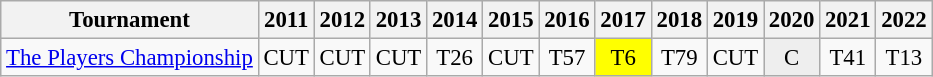<table class="wikitable" style="font-size:95%;text-align:center;">
<tr>
<th>Tournament</th>
<th>2011</th>
<th>2012</th>
<th>2013</th>
<th>2014</th>
<th>2015</th>
<th>2016</th>
<th>2017</th>
<th>2018</th>
<th>2019</th>
<th>2020</th>
<th>2021</th>
<th>2022</th>
</tr>
<tr>
<td align=left><a href='#'>The Players Championship</a></td>
<td>CUT</td>
<td>CUT</td>
<td>CUT</td>
<td>T26</td>
<td>CUT</td>
<td>T57</td>
<td style="background:yellow;">T6</td>
<td>T79</td>
<td>CUT</td>
<td style="background:#eeeeee;">C</td>
<td>T41</td>
<td>T13</td>
</tr>
</table>
